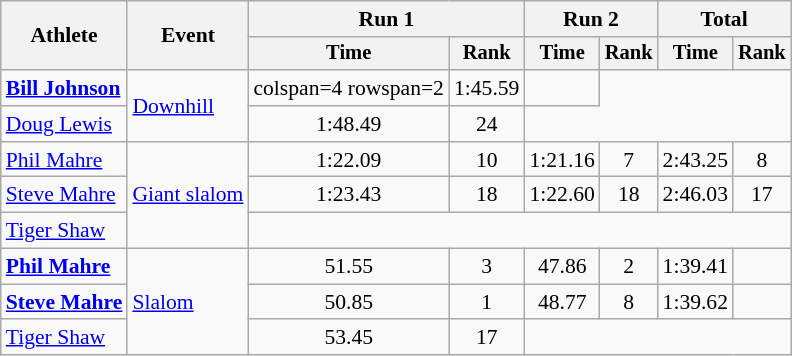<table class=wikitable style=font-size:90%;text-align:center>
<tr>
<th rowspan=2>Athlete</th>
<th rowspan=2>Event</th>
<th colspan=2>Run 1</th>
<th colspan=2>Run 2</th>
<th colspan=2>Total</th>
</tr>
<tr style=font-size:95%>
<th>Time</th>
<th>Rank</th>
<th>Time</th>
<th>Rank</th>
<th>Time</th>
<th>Rank</th>
</tr>
<tr>
<td align=left><strong><a href='#'>Bill Johnson</a></strong></td>
<td align=left rowspan=2><a href='#'>Downhill</a></td>
<td>colspan=4 rowspan=2 </td>
<td>1:45.59</td>
<td></td>
</tr>
<tr>
<td align=left><a href='#'>Doug Lewis</a></td>
<td>1:48.49</td>
<td>24</td>
</tr>
<tr>
<td align=left><a href='#'>Phil Mahre</a></td>
<td align=left rowspan=3><a href='#'>Giant slalom</a></td>
<td>1:22.09</td>
<td>10</td>
<td>1:21.16</td>
<td>7</td>
<td>2:43.25</td>
<td>8</td>
</tr>
<tr>
<td align=left><a href='#'>Steve Mahre</a></td>
<td>1:23.43</td>
<td>18</td>
<td>1:22.60</td>
<td>18</td>
<td>2:46.03</td>
<td>17</td>
</tr>
<tr>
<td align=left><a href='#'>Tiger Shaw</a></td>
<td colspan=6></td>
</tr>
<tr>
<td align=left><strong><a href='#'>Phil Mahre</a></strong></td>
<td align=left rowspan=3><a href='#'>Slalom</a></td>
<td>51.55</td>
<td>3</td>
<td>47.86</td>
<td>2</td>
<td>1:39.41</td>
<td></td>
</tr>
<tr>
<td align=left><strong><a href='#'>Steve Mahre</a></strong></td>
<td>50.85</td>
<td>1</td>
<td>48.77</td>
<td>8</td>
<td>1:39.62</td>
<td></td>
</tr>
<tr>
<td align=left><a href='#'>Tiger Shaw</a></td>
<td>53.45</td>
<td>17</td>
<td colspan=4></td>
</tr>
</table>
